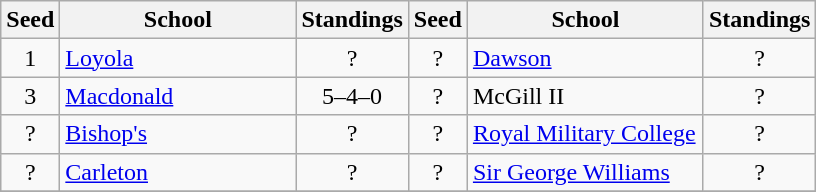<table class="wikitable">
<tr>
<th>Seed</th>
<th style="width:150px">School</th>
<th>Standings</th>
<th>Seed</th>
<th style="width:150px">School</th>
<th>Standings</th>
</tr>
<tr>
<td align=center>1</td>
<td><a href='#'>Loyola</a></td>
<td align=center>?</td>
<td align=center>?</td>
<td><a href='#'>Dawson</a></td>
<td align=center>?</td>
</tr>
<tr>
<td align=center>3</td>
<td><a href='#'>Macdonald</a></td>
<td align=center>5–4–0</td>
<td align=center>?</td>
<td>McGill II</td>
<td align=center>?</td>
</tr>
<tr>
<td align=center>?</td>
<td><a href='#'>Bishop's</a></td>
<td align=center>?</td>
<td align=center>?</td>
<td><a href='#'>Royal Military College</a></td>
<td align=center>?</td>
</tr>
<tr>
<td align=center>?</td>
<td><a href='#'>Carleton</a></td>
<td align=center>?</td>
<td align=center>?</td>
<td><a href='#'>Sir George Williams</a></td>
<td align=center>?</td>
</tr>
<tr>
</tr>
</table>
